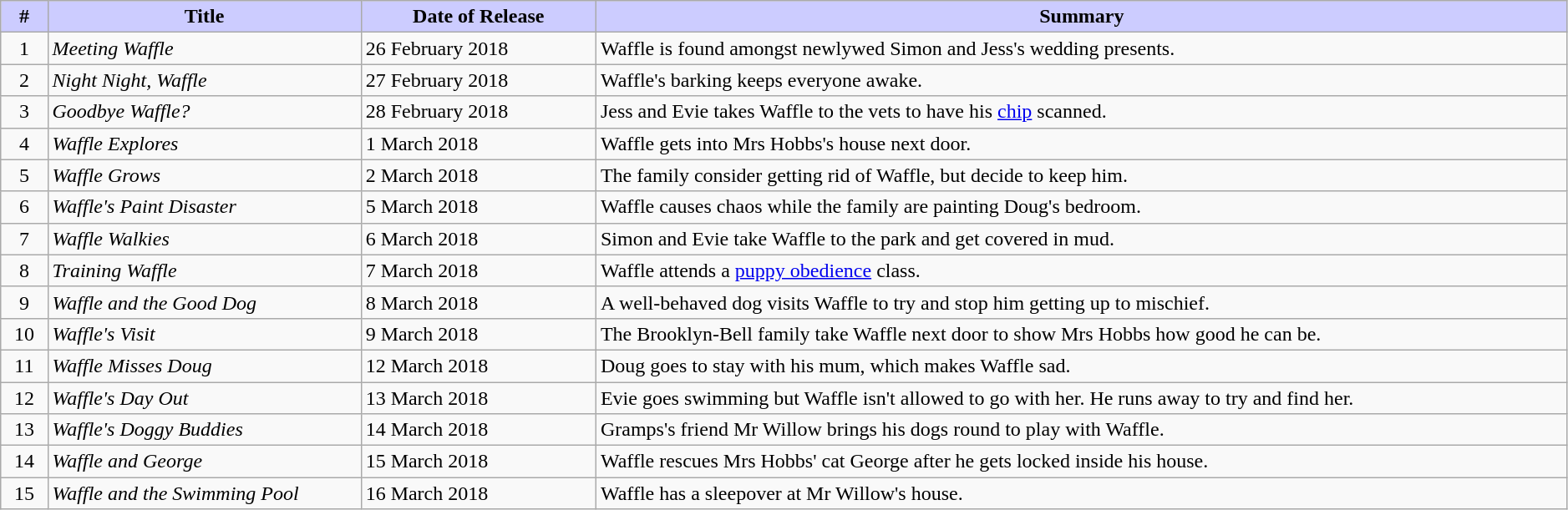<table class="wikitable" style="width:99%;">
<tr>
<th style="background:#ccf; width:3%;">#</th>
<th style="background:#ccf; width:20%;">Title</th>
<th style="background:#ccf; width:15%;">Date of Release</th>
<th style="background:#ccf;">Summary</th>
</tr>
<tr>
<td style="text-align:center;">1</td>
<td><em>Meeting Waffle</em></td>
<td>26 February 2018</td>
<td>Waffle is found amongst newlywed Simon and Jess's wedding presents.</td>
</tr>
<tr>
<td style="text-align:center;">2</td>
<td><em>Night Night, Waffle</em></td>
<td>27 February 2018</td>
<td>Waffle's barking keeps everyone awake.</td>
</tr>
<tr>
<td style="text-align:center;">3</td>
<td><em>Goodbye Waffle?</em></td>
<td>28 February 2018</td>
<td>Jess and Evie takes Waffle to the vets to have his <a href='#'>chip</a> scanned.</td>
</tr>
<tr>
<td style="text-align:center;">4</td>
<td><em>Waffle Explores</em></td>
<td>1 March 2018</td>
<td>Waffle gets into Mrs Hobbs's house next door.</td>
</tr>
<tr>
<td style="text-align:center;">5</td>
<td><em>Waffle Grows</em></td>
<td>2 March 2018</td>
<td>The family consider getting rid of Waffle, but decide to keep him.</td>
</tr>
<tr>
<td style="text-align:center;">6</td>
<td><em>Waffle's Paint Disaster</em></td>
<td>5 March 2018</td>
<td>Waffle causes chaos while the family are painting Doug's bedroom.</td>
</tr>
<tr>
<td style="text-align:center;">7</td>
<td><em>Waffle Walkies</em></td>
<td>6 March 2018</td>
<td>Simon and Evie take Waffle to the park and get covered in mud.</td>
</tr>
<tr>
<td style="text-align:center;">8</td>
<td><em>Training Waffle</em></td>
<td>7 March 2018</td>
<td>Waffle attends a <a href='#'>puppy obedience</a> class.</td>
</tr>
<tr>
<td style="text-align:center;">9</td>
<td><em>Waffle and the Good Dog</em></td>
<td>8 March 2018</td>
<td>A well-behaved dog visits Waffle to try and stop him getting up to mischief.</td>
</tr>
<tr>
<td style="text-align:center;">10</td>
<td><em>Waffle's Visit</em></td>
<td>9 March 2018</td>
<td>The Brooklyn-Bell family take Waffle next door to show Mrs Hobbs how good he can be.</td>
</tr>
<tr>
<td style="text-align:center;">11</td>
<td><em>Waffle Misses Doug</em></td>
<td>12 March 2018</td>
<td>Doug goes to stay with his mum, which makes Waffle sad.</td>
</tr>
<tr mrs hobbs packs her delivery of new spy equipment>
<td style="text-align:center;">12</td>
<td><em>Waffle's Day Out</em></td>
<td>13 March 2018</td>
<td>Evie goes swimming but Waffle isn't allowed to go with her. He runs away to try and find her.</td>
</tr>
<tr>
<td style="text-align:center;">13</td>
<td><em>Waffle's Doggy Buddies</em></td>
<td>14 March 2018</td>
<td>Gramps's friend Mr Willow brings his dogs round to play with Waffle.</td>
</tr>
<tr>
<td style="text-align:center;">14</td>
<td><em>Waffle and George</em></td>
<td>15 March 2018</td>
<td>Waffle rescues Mrs Hobbs' cat George after he gets locked inside his house.</td>
</tr>
<tr>
<td style="text-align:center;">15</td>
<td><em>Waffle and the Swimming Pool</em></td>
<td>16 March 2018</td>
<td>Waffle has a sleepover at Mr Willow's house.</td>
</tr>
</table>
